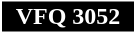<table style="border: 1px solid white; color:white; margin-left: auto; margin-right: auto;" cellspacing="0" cellpadding="0" width="90px">
<tr>
<td align="center" height="20" style="background:#000000;"><span><strong>VFQ 3052</strong></span></td>
</tr>
</table>
